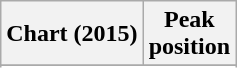<table class="wikitable sortable plainrowheaders" style="text-align:center">
<tr>
<th scope="col">Chart (2015)</th>
<th scope="col">Peak<br> position</th>
</tr>
<tr>
</tr>
<tr>
</tr>
<tr>
</tr>
<tr>
</tr>
<tr>
</tr>
</table>
